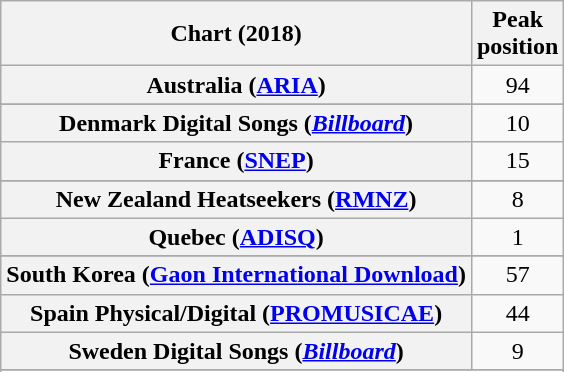<table class="wikitable sortable plainrowheaders" style="text-align:center">
<tr>
<th scope="col">Chart (2018)</th>
<th scope="col">Peak<br>position</th>
</tr>
<tr>
<th scope="row">Australia (<a href='#'>ARIA</a>)</th>
<td>94</td>
</tr>
<tr>
</tr>
<tr>
</tr>
<tr>
</tr>
<tr>
<th scope="row">Denmark Digital Songs (<em><a href='#'>Billboard</a></em>)</th>
<td>10</td>
</tr>
<tr>
<th scope="row">France (<a href='#'>SNEP</a>)</th>
<td>15</td>
</tr>
<tr>
</tr>
<tr>
<th scope="row">New Zealand Heatseekers (<a href='#'>RMNZ</a>)</th>
<td>8</td>
</tr>
<tr>
<th scope="row">Quebec (<a href='#'>ADISQ</a>)</th>
<td>1</td>
</tr>
<tr>
</tr>
<tr>
<th scope="row">South Korea (<a href='#'>Gaon International Download</a>)</th>
<td>57</td>
</tr>
<tr>
<th scope="row">Spain Physical/Digital (<a href='#'>PROMUSICAE</a>)</th>
<td>44</td>
</tr>
<tr>
<th scope="row">Sweden Digital Songs (<em><a href='#'>Billboard</a></em>)</th>
<td>9</td>
</tr>
<tr>
</tr>
<tr>
</tr>
<tr>
</tr>
<tr>
</tr>
<tr>
</tr>
<tr>
</tr>
<tr>
</tr>
</table>
